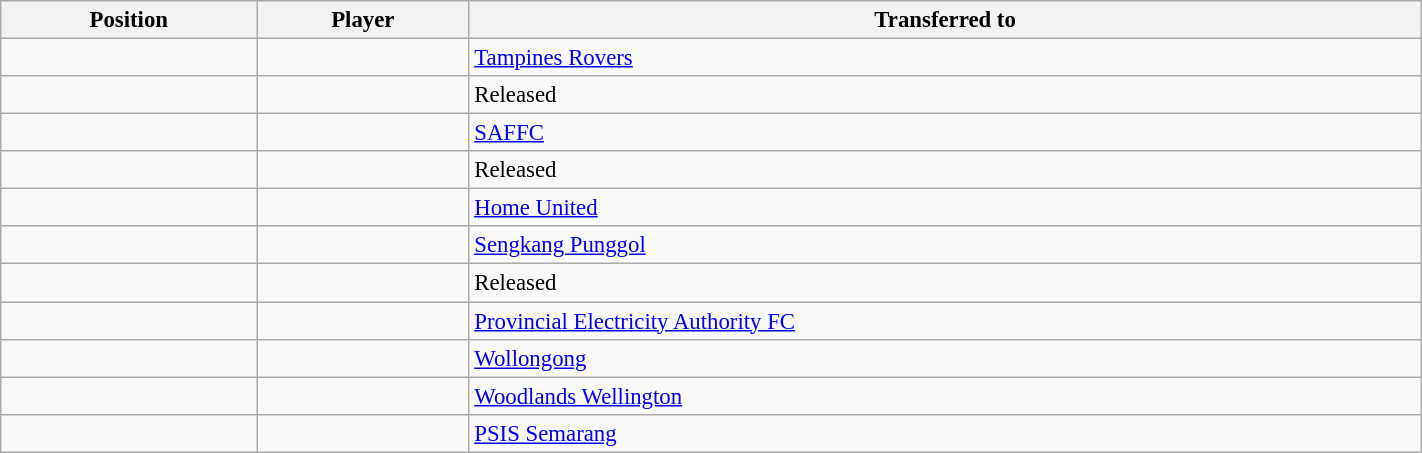<table class="wikitable sortable" style="width:75%; text-align:center; font-size:95%; text-align:left;">
<tr>
<th><strong>Position</strong></th>
<th><strong>Player</strong></th>
<th><strong>Transferred to</strong></th>
</tr>
<tr>
<td></td>
<td></td>
<td> <a href='#'>Tampines Rovers</a></td>
</tr>
<tr>
<td></td>
<td></td>
<td>Released</td>
</tr>
<tr>
<td></td>
<td></td>
<td> <a href='#'>SAFFC</a></td>
</tr>
<tr>
<td></td>
<td></td>
<td>Released</td>
</tr>
<tr>
<td></td>
<td></td>
<td> <a href='#'>Home United</a></td>
</tr>
<tr>
<td></td>
<td></td>
<td> <a href='#'>Sengkang Punggol</a></td>
</tr>
<tr>
<td></td>
<td></td>
<td>Released</td>
</tr>
<tr>
<td></td>
<td></td>
<td> <a href='#'>Provincial Electricity Authority FC</a></td>
</tr>
<tr>
<td></td>
<td></td>
<td> <a href='#'>Wollongong</a></td>
</tr>
<tr>
<td></td>
<td></td>
<td> <a href='#'>Woodlands Wellington</a></td>
</tr>
<tr>
<td></td>
<td></td>
<td> <a href='#'>PSIS Semarang</a></td>
</tr>
</table>
